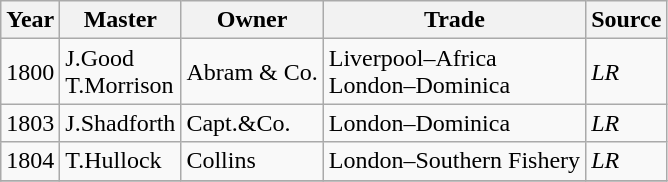<table class="sortable wikitable">
<tr>
<th>Year</th>
<th>Master</th>
<th>Owner</th>
<th>Trade</th>
<th>Source</th>
</tr>
<tr>
<td>1800</td>
<td>J.Good<br>T.Morrison</td>
<td>Abram & Co.</td>
<td>Liverpool–Africa<br>London–Dominica</td>
<td><em>LR</em></td>
</tr>
<tr>
<td>1803</td>
<td>J.Shadforth</td>
<td>Capt.&Co.</td>
<td>London–Dominica</td>
<td><em>LR</em></td>
</tr>
<tr>
<td>1804</td>
<td>T.Hullock</td>
<td>Collins</td>
<td>London–Southern Fishery</td>
<td><em>LR</em></td>
</tr>
<tr>
</tr>
</table>
